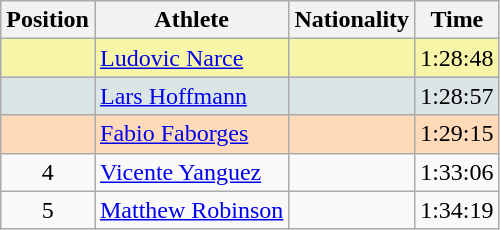<table class="wikitable sortable">
<tr>
<th>Position</th>
<th>Athlete</th>
<th>Nationality</th>
<th>Time</th>
</tr>
<tr bgcolor="#F7F6A8">
<td align=center></td>
<td><a href='#'>Ludovic Narce</a></td>
<td></td>
<td>1:28:48</td>
</tr>
<tr bgcolor="#DCE5E5">
<td align=center></td>
<td><a href='#'>Lars Hoffmann</a></td>
<td></td>
<td>1:28:57</td>
</tr>
<tr bgcolor="#FFDAB9">
<td align=center></td>
<td><a href='#'>Fabio Faborges</a></td>
<td></td>
<td>1:29:15</td>
</tr>
<tr>
<td align=center>4</td>
<td><a href='#'>Vicente Yanguez</a></td>
<td></td>
<td>1:33:06</td>
</tr>
<tr>
<td align=center>5</td>
<td><a href='#'>Matthew Robinson</a></td>
<td></td>
<td>1:34:19</td>
</tr>
</table>
